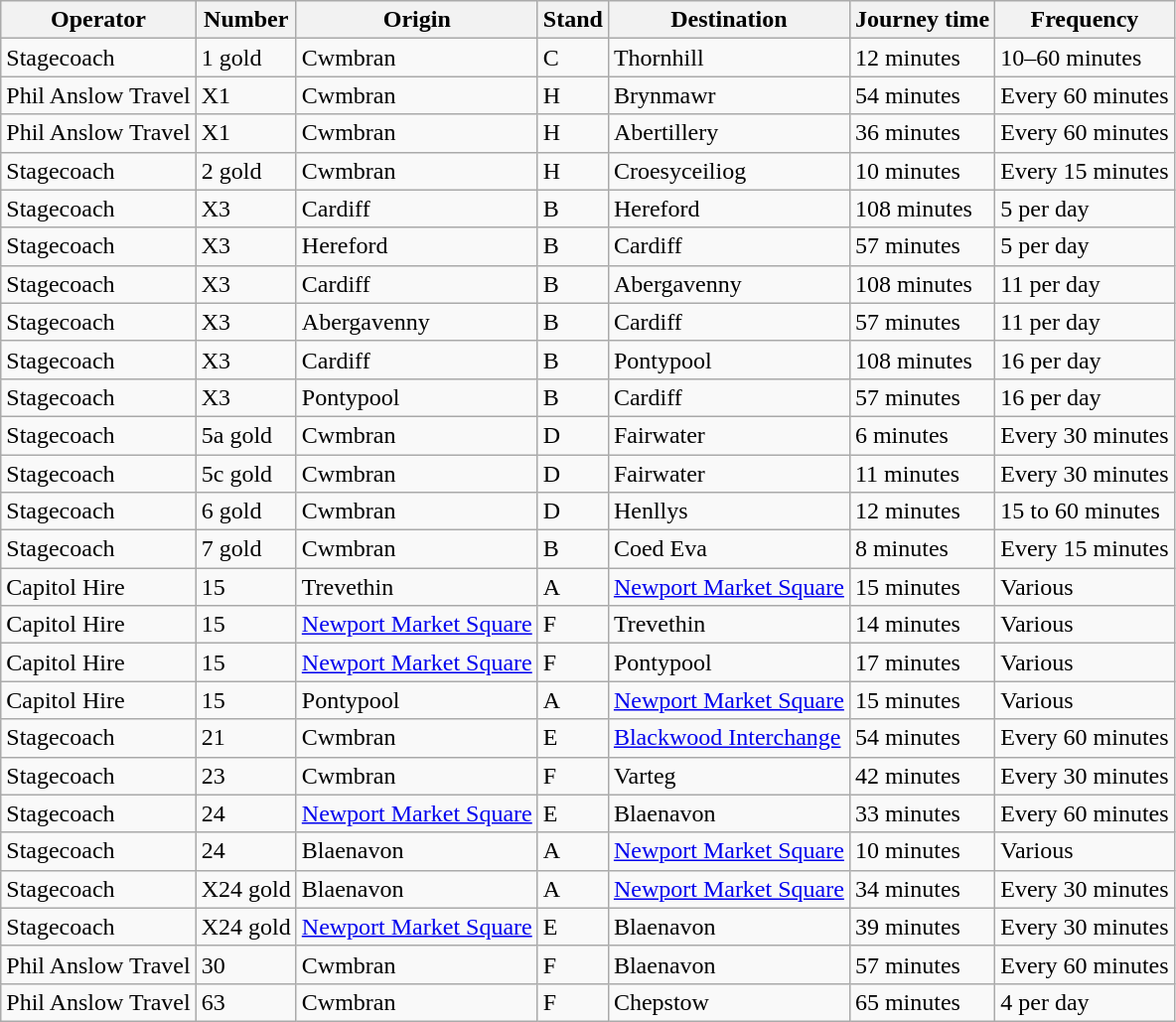<table class="wikitable sortable">
<tr>
<th>Operator</th>
<th>Number</th>
<th>Origin</th>
<th>Stand</th>
<th>Destination</th>
<th>Journey time</th>
<th>Frequency</th>
</tr>
<tr>
<td>Stagecoach</td>
<td>1 gold</td>
<td>Cwmbran</td>
<td>C</td>
<td>Thornhill</td>
<td>12 minutes</td>
<td>10–60 minutes</td>
</tr>
<tr>
<td>Phil Anslow Travel</td>
<td>X1</td>
<td>Cwmbran</td>
<td>H</td>
<td>Brynmawr</td>
<td>54 minutes</td>
<td>Every 60 minutes</td>
</tr>
<tr>
<td>Phil Anslow Travel</td>
<td>X1</td>
<td>Cwmbran</td>
<td>H</td>
<td>Abertillery</td>
<td>36 minutes</td>
<td>Every 60 minutes</td>
</tr>
<tr>
<td>Stagecoach</td>
<td>2 gold</td>
<td>Cwmbran</td>
<td>H</td>
<td>Croesyceiliog</td>
<td>10 minutes</td>
<td>Every 15 minutes</td>
</tr>
<tr>
<td>Stagecoach</td>
<td>X3</td>
<td>Cardiff</td>
<td>B</td>
<td>Hereford</td>
<td>108 minutes</td>
<td>5 per day</td>
</tr>
<tr>
<td>Stagecoach</td>
<td>X3</td>
<td>Hereford</td>
<td>B</td>
<td>Cardiff</td>
<td>57 minutes</td>
<td>5 per day</td>
</tr>
<tr>
<td>Stagecoach</td>
<td>X3</td>
<td>Cardiff</td>
<td>B</td>
<td>Abergavenny</td>
<td>108 minutes</td>
<td>11 per day</td>
</tr>
<tr>
<td>Stagecoach</td>
<td>X3</td>
<td>Abergavenny</td>
<td>B</td>
<td>Cardiff</td>
<td>57 minutes</td>
<td>11 per day</td>
</tr>
<tr>
<td>Stagecoach</td>
<td>X3</td>
<td>Cardiff</td>
<td>B</td>
<td>Pontypool</td>
<td>108 minutes</td>
<td>16 per day</td>
</tr>
<tr>
<td>Stagecoach</td>
<td>X3</td>
<td>Pontypool</td>
<td>B</td>
<td>Cardiff</td>
<td>57 minutes</td>
<td>16 per day</td>
</tr>
<tr>
<td>Stagecoach</td>
<td>5a gold</td>
<td>Cwmbran</td>
<td>D</td>
<td>Fairwater</td>
<td>6 minutes</td>
<td>Every 30 minutes</td>
</tr>
<tr>
<td>Stagecoach</td>
<td>5c gold</td>
<td>Cwmbran</td>
<td>D</td>
<td>Fairwater</td>
<td>11 minutes</td>
<td>Every 30 minutes</td>
</tr>
<tr>
<td>Stagecoach</td>
<td>6 gold</td>
<td>Cwmbran</td>
<td>D</td>
<td>Henllys</td>
<td>12 minutes</td>
<td>15 to 60 minutes</td>
</tr>
<tr>
<td>Stagecoach</td>
<td>7 gold</td>
<td>Cwmbran</td>
<td>B</td>
<td>Coed Eva</td>
<td>8 minutes</td>
<td>Every 15 minutes</td>
</tr>
<tr>
<td>Capitol Hire</td>
<td>15</td>
<td>Trevethin</td>
<td>A</td>
<td><a href='#'>Newport Market Square</a></td>
<td>15 minutes</td>
<td>Various</td>
</tr>
<tr>
<td>Capitol Hire</td>
<td>15</td>
<td><a href='#'>Newport Market Square</a></td>
<td>F</td>
<td>Trevethin</td>
<td>14 minutes</td>
<td>Various</td>
</tr>
<tr>
<td>Capitol Hire</td>
<td>15</td>
<td><a href='#'>Newport Market Square</a></td>
<td>F</td>
<td>Pontypool</td>
<td>17 minutes</td>
<td>Various</td>
</tr>
<tr>
<td>Capitol Hire</td>
<td>15</td>
<td>Pontypool</td>
<td>A</td>
<td><a href='#'>Newport Market Square</a></td>
<td>15 minutes</td>
<td>Various</td>
</tr>
<tr>
<td>Stagecoach</td>
<td>21</td>
<td>Cwmbran</td>
<td>E</td>
<td><a href='#'>Blackwood Interchange</a></td>
<td>54 minutes</td>
<td>Every 60 minutes</td>
</tr>
<tr>
<td>Stagecoach</td>
<td>23</td>
<td>Cwmbran</td>
<td>F</td>
<td>Varteg</td>
<td>42 minutes</td>
<td>Every 30 minutes</td>
</tr>
<tr>
<td>Stagecoach</td>
<td>24</td>
<td><a href='#'>Newport Market Square</a></td>
<td>E</td>
<td>Blaenavon</td>
<td>33 minutes</td>
<td>Every 60 minutes</td>
</tr>
<tr>
<td>Stagecoach</td>
<td>24</td>
<td>Blaenavon</td>
<td>A</td>
<td><a href='#'>Newport Market Square</a></td>
<td>10 minutes</td>
<td>Various</td>
</tr>
<tr>
<td>Stagecoach</td>
<td>X24 gold</td>
<td>Blaenavon</td>
<td>A</td>
<td><a href='#'>Newport Market Square</a></td>
<td>34 minutes</td>
<td>Every 30 minutes</td>
</tr>
<tr>
<td>Stagecoach</td>
<td>X24 gold</td>
<td><a href='#'>Newport Market Square</a></td>
<td>E</td>
<td>Blaenavon</td>
<td>39 minutes</td>
<td>Every 30 minutes</td>
</tr>
<tr>
<td>Phil Anslow Travel</td>
<td>30</td>
<td>Cwmbran</td>
<td>F</td>
<td>Blaenavon</td>
<td>57 minutes</td>
<td>Every 60 minutes</td>
</tr>
<tr>
<td>Phil Anslow Travel</td>
<td>63</td>
<td>Cwmbran</td>
<td>F</td>
<td>Chepstow</td>
<td>65 minutes</td>
<td>4 per day</td>
</tr>
</table>
